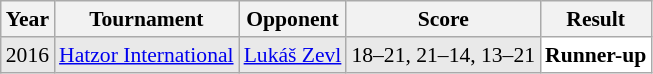<table class="sortable wikitable" style="font-size: 90%;">
<tr>
<th>Year</th>
<th>Tournament</th>
<th>Opponent</th>
<th>Score</th>
<th>Result</th>
</tr>
<tr style="background:#E9E9E9">
<td align="center">2016</td>
<td align="left"><a href='#'>Hatzor International</a></td>
<td align="left"> <a href='#'>Lukáš Zevl</a></td>
<td align="left">18–21, 21–14, 13–21</td>
<td style="text-align:left; background:white"> <strong>Runner-up</strong></td>
</tr>
</table>
